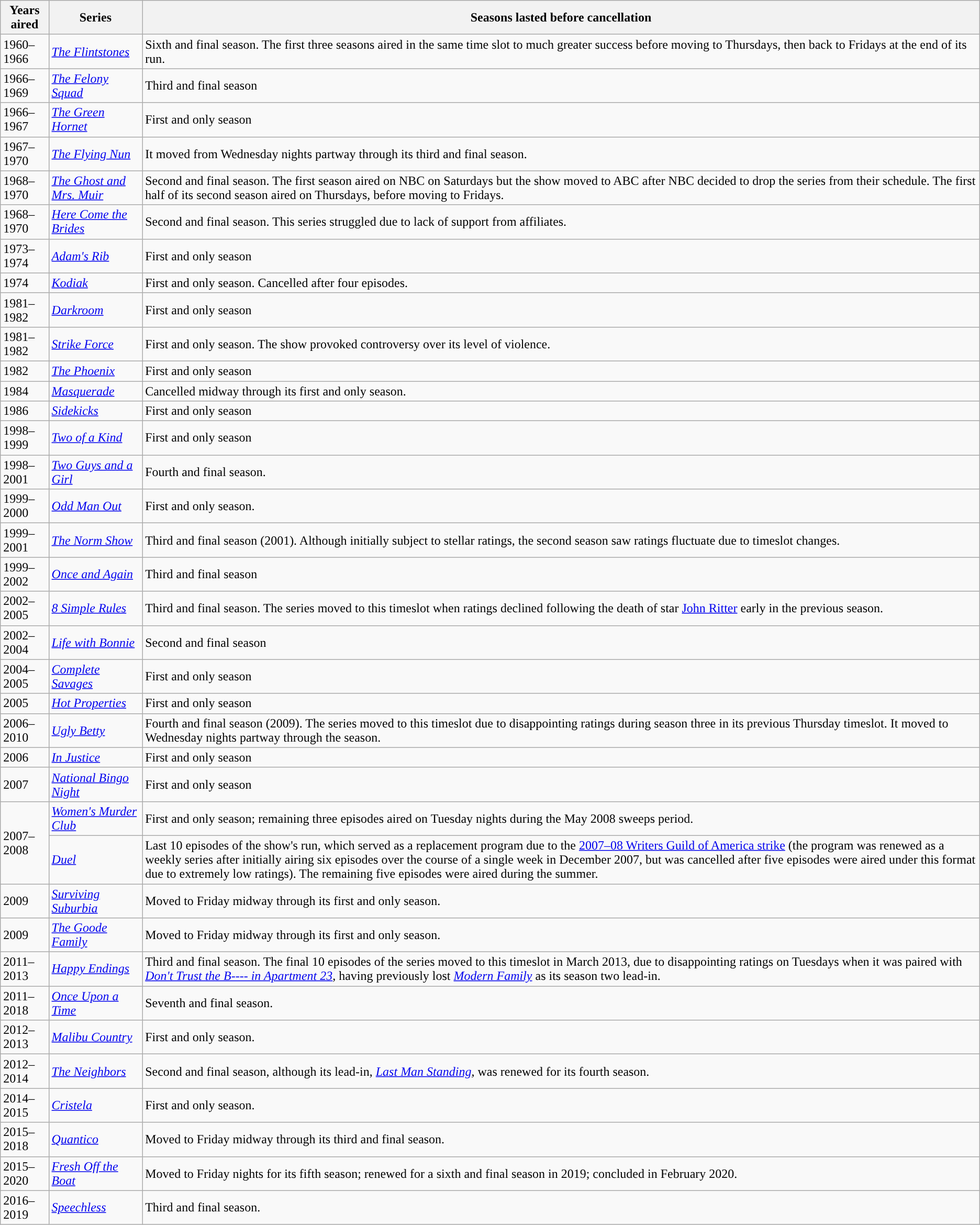<table class="wikitable">
<tr>
<th>Years aired</th>
<th>Series</th>
<th>Seasons lasted before cancellation</th>
</tr>
<tr>
<td>1960–1966</td>
<td><em><a href='#'>The Flintstones</a></em></td>
<td>Sixth and final season. The first three seasons aired in the same time slot to much greater success before moving to Thursdays, then back to Fridays at the end of its run.</td>
</tr>
<tr>
<td>1966–1969</td>
<td><em><a href='#'>The Felony Squad</a></em></td>
<td>Third and final season</td>
</tr>
<tr>
<td>1966–1967</td>
<td><em><a href='#'>The Green Hornet</a></em></td>
<td>First and only season</td>
</tr>
<tr>
<td>1967–1970</td>
<td><em><a href='#'>The Flying Nun</a></em></td>
<td>It moved from Wednesday nights partway through its third and final season.</td>
</tr>
<tr>
<td>1968–1970</td>
<td><em><a href='#'>The Ghost and Mrs. Muir</a></em></td>
<td>Second and final season. The first season aired on NBC on Saturdays but the show moved to ABC after NBC decided to drop the series from their schedule. The first half of its second season aired on Thursdays, before moving to Fridays.</td>
</tr>
<tr>
<td>1968–1970</td>
<td><em><a href='#'>Here Come the Brides</a></em></td>
<td>Second and final season. This series struggled due to lack of support from affiliates.</td>
</tr>
<tr>
<td>1973–1974</td>
<td><em><a href='#'>Adam's Rib</a></em></td>
<td>First and only season</td>
</tr>
<tr>
<td>1974</td>
<td><em><a href='#'>Kodiak</a></em></td>
<td>First and only season. Cancelled after four episodes.</td>
</tr>
<tr>
<td>1981–1982</td>
<td><em><a href='#'>Darkroom</a></em></td>
<td>First and only season</td>
</tr>
<tr>
<td>1981–1982</td>
<td><em><a href='#'>Strike Force</a></em></td>
<td>First and only season. The show provoked controversy over its level of violence.</td>
</tr>
<tr>
<td>1982</td>
<td><em><a href='#'>The Phoenix</a></em></td>
<td>First and only season</td>
</tr>
<tr>
<td>1984</td>
<td><em><a href='#'>Masquerade</a></em></td>
<td>Cancelled midway through its first and only season.</td>
</tr>
<tr>
<td>1986</td>
<td><em><a href='#'>Sidekicks</a></em></td>
<td>First and only season</td>
</tr>
<tr>
<td>1998–1999</td>
<td><em><a href='#'>Two of a Kind</a></em></td>
<td>First and only season</td>
</tr>
<tr>
<td>1998–2001</td>
<td><em><a href='#'>Two Guys and a Girl</a></em></td>
<td>Fourth and final season.</td>
</tr>
<tr>
<td>1999–2000</td>
<td><em><a href='#'>Odd Man Out</a></em></td>
<td>First and only season.</td>
</tr>
<tr>
<td>1999–2001</td>
<td><em><a href='#'>The Norm Show</a></em></td>
<td>Third and final season (2001). Although initially subject to stellar ratings, the second season saw ratings fluctuate due to timeslot changes.</td>
</tr>
<tr>
<td>1999–2002</td>
<td><em><a href='#'>Once and Again</a></em></td>
<td>Third and final season</td>
</tr>
<tr>
<td>2002–2005</td>
<td><em><a href='#'>8 Simple Rules</a></em></td>
<td>Third and final season. The series moved to this timeslot when ratings declined following the death of star <a href='#'>John Ritter</a> early in the previous season.</td>
</tr>
<tr>
<td>2002–2004</td>
<td><em><a href='#'>Life with Bonnie</a></em></td>
<td>Second and final season</td>
</tr>
<tr>
<td>2004–2005</td>
<td><em><a href='#'>Complete Savages</a></em></td>
<td>First and only season</td>
</tr>
<tr>
<td>2005</td>
<td><em><a href='#'>Hot Properties</a></em></td>
<td>First and only season</td>
</tr>
<tr>
<td>2006–2010</td>
<td><em><a href='#'>Ugly Betty</a></em></td>
<td>Fourth and final season (2009). The series moved to this timeslot due to disappointing ratings during season three in its previous Thursday timeslot. It moved to Wednesday nights partway through the season.</td>
</tr>
<tr>
<td>2006</td>
<td><em><a href='#'>In Justice</a></em></td>
<td>First and only season</td>
</tr>
<tr>
<td>2007</td>
<td><em><a href='#'>National Bingo Night</a></em></td>
<td>First and only season</td>
</tr>
<tr>
<td rowspan='2"'>2007–2008</td>
<td><em><a href='#'>Women's Murder Club</a></em></td>
<td>First and only season; remaining three episodes aired on Tuesday nights during the May 2008 sweeps period.</td>
</tr>
<tr>
<td><em><a href='#'>Duel</a></em></td>
<td>Last 10 episodes of the show's run, which served as a replacement program due to the <a href='#'>2007–08 Writers Guild of America strike</a> (the program was renewed as a weekly series after initially airing six episodes over the course of a single week in December 2007, but was cancelled after five episodes were aired under this format due to extremely low ratings). The remaining five episodes were aired during the summer.</td>
</tr>
<tr>
<td>2009</td>
<td><em><a href='#'>Surviving Suburbia</a></em></td>
<td>Moved to Friday midway through its first and only season.</td>
</tr>
<tr>
<td>2009</td>
<td><em><a href='#'>The Goode Family</a></em></td>
<td>Moved to Friday midway through its first and only season.</td>
</tr>
<tr>
<td>2011–2013</td>
<td><em><a href='#'>Happy Endings</a></em></td>
<td>Third and final season. The final 10 episodes of the series moved to this timeslot in March 2013, due to disappointing ratings on Tuesdays when it was paired with <em><a href='#'>Don't Trust the B---- in Apartment 23</a></em>, having previously lost <em><a href='#'>Modern Family</a></em> as its season two lead-in.</td>
</tr>
<tr>
<td>2011–2018</td>
<td><em><a href='#'>Once Upon a Time</a></em></td>
<td>Seventh and final season.</td>
</tr>
<tr>
<td>2012–2013</td>
<td><em><a href='#'>Malibu Country</a></em></td>
<td>First and only season.</td>
</tr>
<tr>
<td>2012–2014</td>
<td><em><a href='#'>The Neighbors</a></em></td>
<td>Second and final season, although its lead-in, <em><a href='#'>Last Man Standing</a></em>, was renewed for its fourth season.</td>
</tr>
<tr>
<td>2014–2015</td>
<td><em><a href='#'>Cristela</a></em></td>
<td>First and only season.</td>
</tr>
<tr>
<td>2015–2018</td>
<td><em><a href='#'>Quantico</a></em></td>
<td>Moved to Friday midway through its third and final season.</td>
</tr>
<tr>
<td>2015–2020</td>
<td><em><a href='#'>Fresh Off the Boat</a></em></td>
<td>Moved to Friday nights for its fifth season; renewed for a sixth and final season in 2019; concluded in February 2020.</td>
</tr>
<tr>
<td>2016–2019</td>
<td><em><a href='#'>Speechless</a></em></td>
<td>Third and final season.</td>
</tr>
</table>
